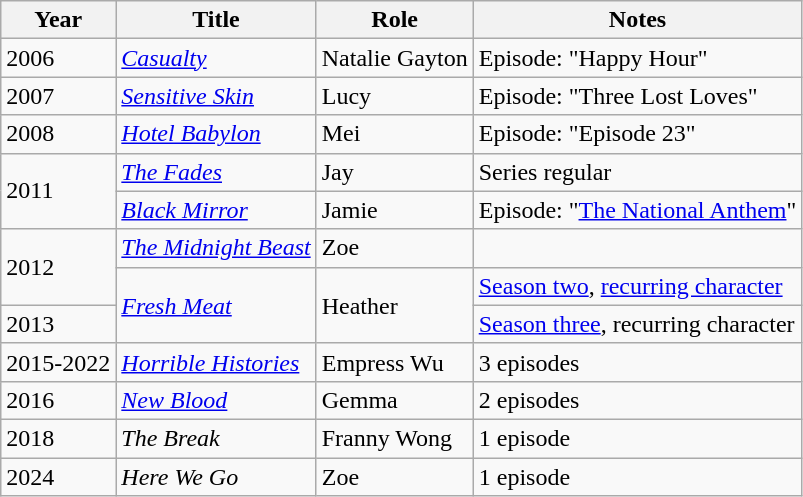<table class = "wikitable sortable">
<tr>
<th>Year</th>
<th>Title</th>
<th>Role</th>
<th class = "unsortable">Notes</th>
</tr>
<tr>
<td>2006</td>
<td><em><a href='#'>Casualty</a></em></td>
<td>Natalie Gayton</td>
<td>Episode: "Happy Hour"</td>
</tr>
<tr>
<td>2007</td>
<td><em><a href='#'>Sensitive Skin</a></em></td>
<td>Lucy</td>
<td>Episode: "Three Lost Loves"</td>
</tr>
<tr>
<td>2008</td>
<td><em><a href='#'>Hotel Babylon</a></em></td>
<td>Mei</td>
<td>Episode: "Episode 23"</td>
</tr>
<tr>
<td rowspan= 2>2011</td>
<td><em><a href='#'>The Fades</a></em></td>
<td>Jay</td>
<td>Series regular</td>
</tr>
<tr>
<td><em><a href='#'>Black Mirror</a></em></td>
<td>Jamie</td>
<td>Episode: "<a href='#'>The National Anthem</a>"</td>
</tr>
<tr>
<td rowspan= 2>2012</td>
<td><em><a href='#'>The Midnight Beast</a></em></td>
<td>Zoe</td>
<td></td>
</tr>
<tr>
<td rowspan= 2><em><a href='#'>Fresh Meat</a></em></td>
<td rowspan= 2>Heather</td>
<td><a href='#'>Season two</a>, <a href='#'>recurring character</a></td>
</tr>
<tr>
<td>2013</td>
<td><a href='#'>Season three</a>, recurring character</td>
</tr>
<tr>
<td>2015-2022</td>
<td><em><a href='#'>Horrible Histories</a></em></td>
<td>Empress Wu</td>
<td>3 episodes</td>
</tr>
<tr>
<td>2016</td>
<td><em><a href='#'>New Blood</a></em></td>
<td>Gemma</td>
<td>2 episodes</td>
</tr>
<tr>
<td>2018</td>
<td><em>The Break</em></td>
<td>Franny Wong</td>
<td>1 episode</td>
</tr>
<tr>
<td>2024</td>
<td><em>Here We Go</em></td>
<td>Zoe</td>
<td>1 episode</td>
</tr>
</table>
